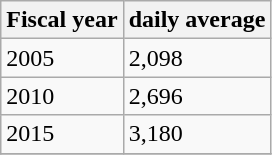<table class="wikitable">
<tr>
<th>Fiscal year</th>
<th>daily average</th>
</tr>
<tr>
<td>2005</td>
<td>2,098</td>
</tr>
<tr>
<td>2010</td>
<td>2,696</td>
</tr>
<tr>
<td>2015</td>
<td>3,180</td>
</tr>
<tr>
</tr>
</table>
